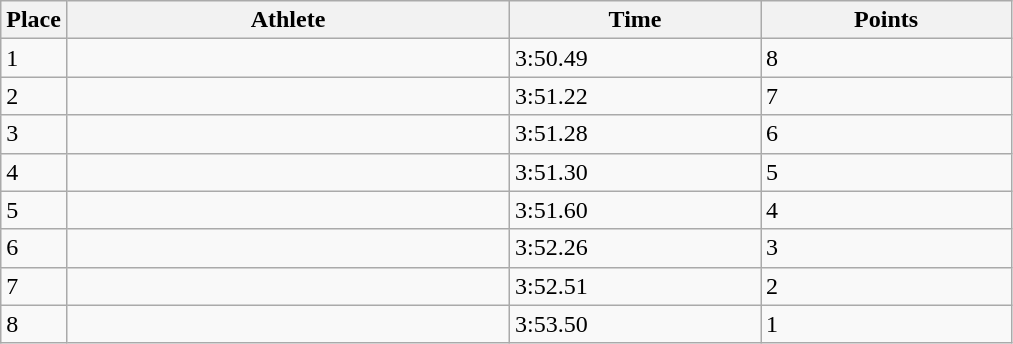<table class=wikitable>
<tr>
<th>Place</th>
<th style="width:18em">Athlete</th>
<th style="width:10em">Time</th>
<th style="width:10em">Points</th>
</tr>
<tr>
<td>1</td>
<td></td>
<td>3:50.49 </td>
<td>8</td>
</tr>
<tr>
<td>2</td>
<td></td>
<td>3:51.22</td>
<td>7</td>
</tr>
<tr>
<td>3</td>
<td></td>
<td>3:51.28 </td>
<td>6</td>
</tr>
<tr>
<td>4</td>
<td></td>
<td>3:51.30 </td>
<td>5</td>
</tr>
<tr>
<td>5</td>
<td></td>
<td>3:51.60 </td>
<td>4</td>
</tr>
<tr>
<td>6</td>
<td></td>
<td>3:52.26</td>
<td>3</td>
</tr>
<tr>
<td>7</td>
<td></td>
<td>3:52.51 </td>
<td>2</td>
</tr>
<tr>
<td>8</td>
<td></td>
<td>3:53.50</td>
<td>1</td>
</tr>
</table>
